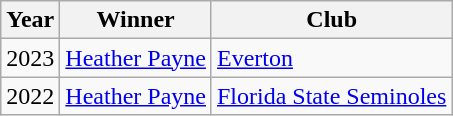<table class="wikitable">
<tr>
<th>Year</th>
<th>Winner</th>
<th>Club</th>
</tr>
<tr>
<td>2023</td>
<td><a href='#'>Heather Payne</a></td>
<td><a href='#'>Everton</a></td>
</tr>
<tr>
<td>2022</td>
<td><a href='#'>Heather Payne</a></td>
<td><a href='#'>Florida State Seminoles</a></td>
</tr>
</table>
